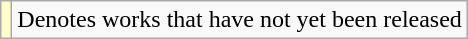<table class="wikitable">
<tr>
<td style="background:#FFFFCC;"></td>
<td>Denotes works that have not yet been released</td>
</tr>
</table>
